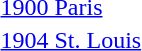<table>
<tr>
<td><a href='#'>1900 Paris</a><br></td>
<td></td>
<td></td>
<td></td>
</tr>
<tr>
<td><a href='#'>1904 St. Louis</a><br></td>
<td></td>
<td></td>
<td></td>
</tr>
</table>
